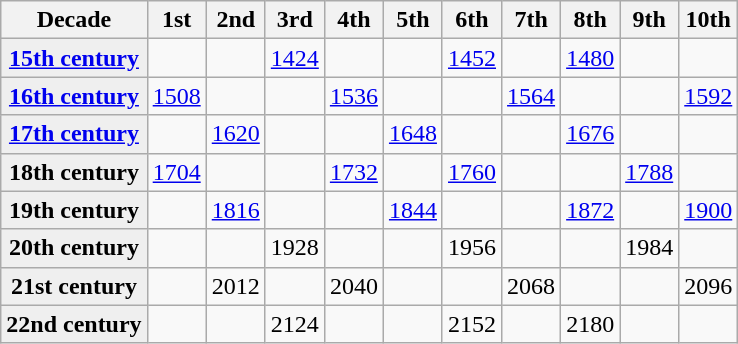<table class="wikitable">
<tr>
<th scope=row>Decade</th>
<th>1st</th>
<th>2nd</th>
<th>3rd</th>
<th>4th</th>
<th>5th</th>
<th>6th</th>
<th>7th</th>
<th>8th</th>
<th>9th</th>
<th>10th</th>
</tr>
<tr>
<th style="background-color:#efefef;"><a href='#'>15th century</a></th>
<td></td>
<td></td>
<td><a href='#'>1424</a></td>
<td></td>
<td></td>
<td><a href='#'>1452</a></td>
<td></td>
<td><a href='#'>1480</a></td>
<td></td>
<td></td>
</tr>
<tr>
<th style="background-color:#efefef;"><a href='#'>16th century</a></th>
<td><a href='#'>1508</a></td>
<td></td>
<td></td>
<td><a href='#'>1536</a></td>
<td></td>
<td></td>
<td><a href='#'>1564</a></td>
<td></td>
<td></td>
<td><a href='#'>1592</a></td>
</tr>
<tr>
<th style="background-color:#efefef;"><a href='#'>17th century</a></th>
<td></td>
<td><a href='#'>1620</a></td>
<td></td>
<td></td>
<td><a href='#'>1648</a></td>
<td></td>
<td></td>
<td><a href='#'>1676</a></td>
<td></td>
<td></td>
</tr>
<tr>
<th style="background-color:#efefef;">18th century</th>
<td><a href='#'>1704</a></td>
<td></td>
<td></td>
<td><a href='#'>1732</a></td>
<td></td>
<td><a href='#'>1760</a></td>
<td></td>
<td></td>
<td><a href='#'>1788</a></td>
<td></td>
</tr>
<tr>
<th style="background-color:#efefef;">19th century</th>
<td></td>
<td><a href='#'>1816</a></td>
<td></td>
<td></td>
<td><a href='#'>1844</a></td>
<td></td>
<td></td>
<td><a href='#'>1872</a></td>
<td></td>
<td><a href='#'>1900</a></td>
</tr>
<tr>
<th style="background-color:#efefef;">20th century</th>
<td></td>
<td></td>
<td>1928</td>
<td></td>
<td></td>
<td>1956</td>
<td></td>
<td></td>
<td>1984</td>
<td></td>
</tr>
<tr>
<th style="background-color:#efefef;">21st century</th>
<td></td>
<td>2012</td>
<td></td>
<td>2040</td>
<td></td>
<td></td>
<td>2068</td>
<td></td>
<td></td>
<td>2096</td>
</tr>
<tr>
<th style="background-color:#efefef;">22nd century</th>
<td></td>
<td></td>
<td>2124</td>
<td></td>
<td></td>
<td>2152</td>
<td></td>
<td>2180</td>
<td></td>
<td></td>
</tr>
</table>
